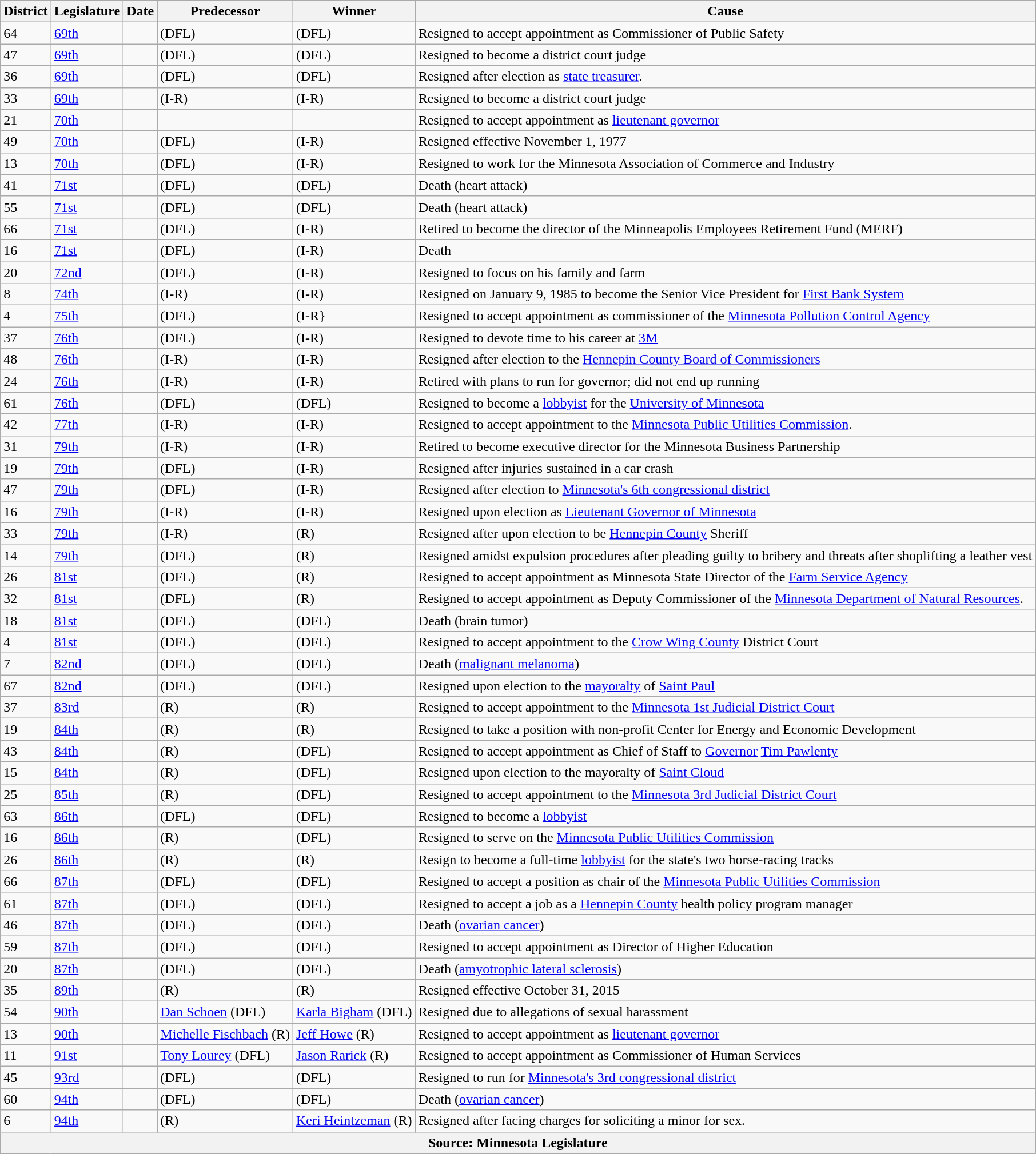<table class="wikitable sortable">
<tr valign=bottom>
<th data-sort-type="number">District</th>
<th data-sor t-type="number">Legislature</th>
<th>Date</th>
<th>Predecessor</th>
<th>Winner</th>
<th>Cause</th>
</tr>
<tr>
<td>64</td>
<td><a href='#'>69th</a></td>
<td></td>
<td> (DFL)</td>
<td> (DFL)</td>
<td>Resigned to accept appointment as Commissioner of Public Safety</td>
</tr>
<tr>
<td>47</td>
<td><a href='#'>69th</a></td>
<td></td>
<td> (DFL)</td>
<td> (DFL)</td>
<td>Resigned to become a district court judge</td>
</tr>
<tr>
<td>36</td>
<td><a href='#'>69th</a></td>
<td></td>
<td> (DFL)</td>
<td> (DFL)</td>
<td>Resigned after election as <a href='#'>state treasurer</a>.</td>
</tr>
<tr>
<td>33</td>
<td><a href='#'>69th</a></td>
<td></td>
<td> (I-R)</td>
<td> (I-R)</td>
<td>Resigned to become a district court judge</td>
</tr>
<tr>
<td>21</td>
<td><a href='#'>70th</a></td>
<td></td>
<td></td>
<td></td>
<td>Resigned to accept appointment as <a href='#'>lieutenant governor</a></td>
</tr>
<tr>
<td>49</td>
<td><a href='#'>70th</a></td>
<td></td>
<td> (DFL)</td>
<td> (I-R)</td>
<td>Resigned effective November 1, 1977</td>
</tr>
<tr>
<td>13</td>
<td><a href='#'>70th</a></td>
<td></td>
<td> (DFL)</td>
<td> (I-R)</td>
<td>Resigned to work for the Minnesota Association of Commerce and Industry</td>
</tr>
<tr>
<td>41</td>
<td><a href='#'>71st</a></td>
<td></td>
<td> (DFL)</td>
<td> (DFL)</td>
<td>Death (heart attack)</td>
</tr>
<tr>
<td>55</td>
<td><a href='#'>71st</a></td>
<td></td>
<td> (DFL)</td>
<td> (DFL)</td>
<td>Death (heart attack)</td>
</tr>
<tr>
<td>66</td>
<td><a href='#'>71st</a></td>
<td></td>
<td> (DFL)</td>
<td> (I-R)</td>
<td>Retired to become the director of the Minneapolis Employees Retirement Fund (MERF)</td>
</tr>
<tr>
<td>16</td>
<td><a href='#'>71st</a></td>
<td></td>
<td> (DFL)</td>
<td> (I-R)</td>
<td>Death</td>
</tr>
<tr>
<td>20</td>
<td><a href='#'>72nd</a></td>
<td></td>
<td> (DFL)</td>
<td> (I-R)</td>
<td>Resigned to focus on his family and farm</td>
</tr>
<tr>
<td>8</td>
<td><a href='#'>74th</a></td>
<td></td>
<td> (I-R)</td>
<td> (I-R)</td>
<td>Resigned on January 9, 1985 to become the Senior Vice President for <a href='#'>First Bank System</a></td>
</tr>
<tr>
<td>4</td>
<td><a href='#'>75th</a></td>
<td></td>
<td> (DFL)</td>
<td> (I-R}</td>
<td>Resigned to accept appointment as commissioner of the <a href='#'>Minnesota Pollution Control Agency</a></td>
</tr>
<tr>
<td>37</td>
<td><a href='#'>76th</a></td>
<td></td>
<td> (DFL)</td>
<td> (I-R)</td>
<td>Resigned to devote time to his career at <a href='#'>3M</a></td>
</tr>
<tr>
<td>48</td>
<td><a href='#'>76th</a></td>
<td></td>
<td> (I-R)</td>
<td> (I-R)</td>
<td>Resigned after election to the <a href='#'>Hennepin County Board of Commissioners</a></td>
</tr>
<tr>
<td>24</td>
<td><a href='#'>76th</a></td>
<td></td>
<td> (I-R)</td>
<td> (I-R)</td>
<td>Retired with plans to run for governor; did not end up running</td>
</tr>
<tr>
<td>61</td>
<td><a href='#'>76th</a></td>
<td></td>
<td> (DFL)</td>
<td> (DFL)</td>
<td>Resigned to become a <a href='#'>lobbyist</a> for the <a href='#'>University of Minnesota</a></td>
</tr>
<tr>
<td>42</td>
<td><a href='#'>77th</a></td>
<td></td>
<td> (I-R)</td>
<td> (I-R)</td>
<td>Resigned to accept appointment to the <a href='#'>Minnesota Public Utilities Commission</a>.</td>
</tr>
<tr>
<td>31</td>
<td><a href='#'>79th</a></td>
<td></td>
<td> (I-R)</td>
<td> (I-R)</td>
<td>Retired to become executive director for the Minnesota Business Partnership</td>
</tr>
<tr>
<td>19</td>
<td><a href='#'>79th</a></td>
<td></td>
<td> (DFL)</td>
<td> (I-R)</td>
<td>Resigned after injuries sustained in a car crash</td>
</tr>
<tr>
<td>47</td>
<td><a href='#'>79th</a></td>
<td></td>
<td> (DFL)</td>
<td> (I-R)</td>
<td>Resigned after election to <a href='#'>Minnesota's 6th congressional district</a></td>
</tr>
<tr>
<td>16</td>
<td><a href='#'>79th</a></td>
<td></td>
<td> (I-R)</td>
<td> (I-R)</td>
<td>Resigned upon election as <a href='#'>Lieutenant Governor of Minnesota</a></td>
</tr>
<tr>
<td>33</td>
<td><a href='#'>79th</a></td>
<td></td>
<td> (I-R)</td>
<td> (R)</td>
<td>Resigned after upon election to be <a href='#'>Hennepin County</a> Sheriff</td>
</tr>
<tr>
<td>14</td>
<td><a href='#'>79th</a></td>
<td></td>
<td> (DFL)</td>
<td> (R)</td>
<td>Resigned amidst expulsion procedures after pleading guilty to bribery and threats after shoplifting a leather vest</td>
</tr>
<tr>
<td>26</td>
<td><a href='#'>81st</a></td>
<td></td>
<td> (DFL)</td>
<td> (R)</td>
<td>Resigned to accept appointment as Minnesota State Director of the <a href='#'>Farm Service Agency</a></td>
</tr>
<tr>
<td>32</td>
<td><a href='#'>81st</a></td>
<td></td>
<td> (DFL)</td>
<td> (R)</td>
<td>Resigned to accept appointment as Deputy Commissioner of the <a href='#'>Minnesota Department of Natural Resources</a>.</td>
</tr>
<tr>
<td>18</td>
<td><a href='#'>81st</a></td>
<td></td>
<td> (DFL)</td>
<td> (DFL)</td>
<td>Death (brain tumor)</td>
</tr>
<tr>
<td>4</td>
<td><a href='#'>81st</a></td>
<td></td>
<td> (DFL)</td>
<td> (DFL)</td>
<td>Resigned to accept appointment to the <a href='#'>Crow Wing County</a> District Court</td>
</tr>
<tr>
<td>7</td>
<td><a href='#'>82nd</a></td>
<td></td>
<td> (DFL)</td>
<td> (DFL)</td>
<td>Death (<a href='#'>malignant melanoma</a>)</td>
</tr>
<tr>
<td>67</td>
<td><a href='#'>82nd</a></td>
<td></td>
<td> (DFL)</td>
<td> (DFL)</td>
<td>Resigned upon election to the <a href='#'>mayoralty</a> of <a href='#'>Saint Paul</a></td>
</tr>
<tr>
<td>37</td>
<td><a href='#'>83rd</a></td>
<td></td>
<td> (R)</td>
<td> (R)</td>
<td>Resigned to accept appointment to the <a href='#'>Minnesota 1st Judicial District Court</a></td>
</tr>
<tr>
<td>19</td>
<td><a href='#'>84th</a></td>
<td></td>
<td> (R)</td>
<td> (R)</td>
<td>Resigned to take a position with non-profit Center for Energy and Economic Development</td>
</tr>
<tr>
<td>43</td>
<td><a href='#'>84th</a></td>
<td></td>
<td> (R)</td>
<td> (DFL)</td>
<td>Resigned to accept appointment as Chief of Staff to <a href='#'>Governor</a> <a href='#'>Tim Pawlenty</a></td>
</tr>
<tr>
<td>15</td>
<td><a href='#'>84th</a></td>
<td></td>
<td> (R)</td>
<td> (DFL)</td>
<td>Resigned upon election to the mayoralty of <a href='#'>Saint Cloud</a></td>
</tr>
<tr>
<td>25</td>
<td><a href='#'>85th</a></td>
<td></td>
<td> (R)</td>
<td> (DFL)</td>
<td>Resigned to accept appointment to the <a href='#'>Minnesota 3rd Judicial District Court</a></td>
</tr>
<tr>
<td>63</td>
<td><a href='#'>86th</a></td>
<td></td>
<td> (DFL)</td>
<td> (DFL)</td>
<td>Resigned to become a <a href='#'>lobbyist</a></td>
</tr>
<tr>
<td>16</td>
<td><a href='#'>86th</a></td>
<td></td>
<td> (R)</td>
<td> (DFL)</td>
<td>Resigned to serve on the <a href='#'>Minnesota Public Utilities Commission</a></td>
</tr>
<tr>
<td>26</td>
<td><a href='#'>86th</a></td>
<td></td>
<td> (R)</td>
<td> (R)</td>
<td>Resign to become a full-time <a href='#'>lobbyist</a> for the state's two horse-racing tracks</td>
</tr>
<tr>
<td>66</td>
<td><a href='#'>87th</a></td>
<td></td>
<td> (DFL)</td>
<td> (DFL)</td>
<td>Resigned to accept a position as chair of the <a href='#'>Minnesota Public Utilities Commission</a></td>
</tr>
<tr>
<td>61</td>
<td><a href='#'>87th</a></td>
<td></td>
<td> (DFL)</td>
<td> (DFL)</td>
<td>Resigned to accept a job as a <a href='#'>Hennepin County</a> health policy program manager</td>
</tr>
<tr>
<td>46</td>
<td><a href='#'>87th</a></td>
<td></td>
<td> (DFL)</td>
<td> (DFL)</td>
<td>Death (<a href='#'>ovarian cancer</a>)</td>
</tr>
<tr>
<td>59</td>
<td><a href='#'>87th</a></td>
<td></td>
<td> (DFL)</td>
<td> (DFL)</td>
<td>Resigned to accept appointment as Director of Higher Education</td>
</tr>
<tr>
<td>20</td>
<td><a href='#'>87th</a></td>
<td></td>
<td> (DFL)</td>
<td> (DFL)</td>
<td>Death (<a href='#'>amyotrophic lateral sclerosis</a>)</td>
</tr>
<tr>
<td>35</td>
<td><a href='#'>89th</a></td>
<td></td>
<td> (R)</td>
<td> (R)</td>
<td>Resigned effective October 31, 2015</td>
</tr>
<tr>
<td>54</td>
<td><a href='#'>90th</a></td>
<td><a href='#'></a></td>
<td><a href='#'>Dan Schoen</a> (DFL)</td>
<td><a href='#'>Karla Bigham</a> (DFL)</td>
<td>Resigned due to allegations of sexual harassment</td>
</tr>
<tr>
<td>13</td>
<td><a href='#'>90th</a></td>
<td><a href='#'></a></td>
<td><a href='#'>Michelle Fischbach</a> (R)</td>
<td><a href='#'>Jeff Howe</a> (R)</td>
<td>Resigned to accept appointment as <a href='#'>lieutenant governor</a></td>
</tr>
<tr>
<td>11</td>
<td><a href='#'>91st</a></td>
<td><a href='#'></a></td>
<td><a href='#'>Tony Lourey</a> (DFL)</td>
<td><a href='#'>Jason Rarick</a> (R)</td>
<td>Resigned to accept appointment as Commissioner of Human Services</td>
</tr>
<tr>
<td>45</td>
<td><a href='#'>93rd</a></td>
<td><a href='#'></a></td>
<td> (DFL)</td>
<td> (DFL)</td>
<td>Resigned to run for <a href='#'>Minnesota's 3rd congressional district</a></td>
</tr>
<tr>
<td>60</td>
<td><a href='#'>94th</a></td>
<td><a href='#'> </a></td>
<td> (DFL)</td>
<td> (DFL)</td>
<td>Death (<a href='#'>ovarian cancer</a>)</td>
</tr>
<tr>
<td>6</td>
<td><a href='#'>94th</a></td>
<td><a href='#'> </a></td>
<td> (R)</td>
<td><a href='#'>Keri Heintzeman</a> (R)</td>
<td>Resigned after facing charges for soliciting a minor for sex.</td>
</tr>
<tr>
<th colspan=6>Source: Minnesota Legislature</th>
</tr>
</table>
